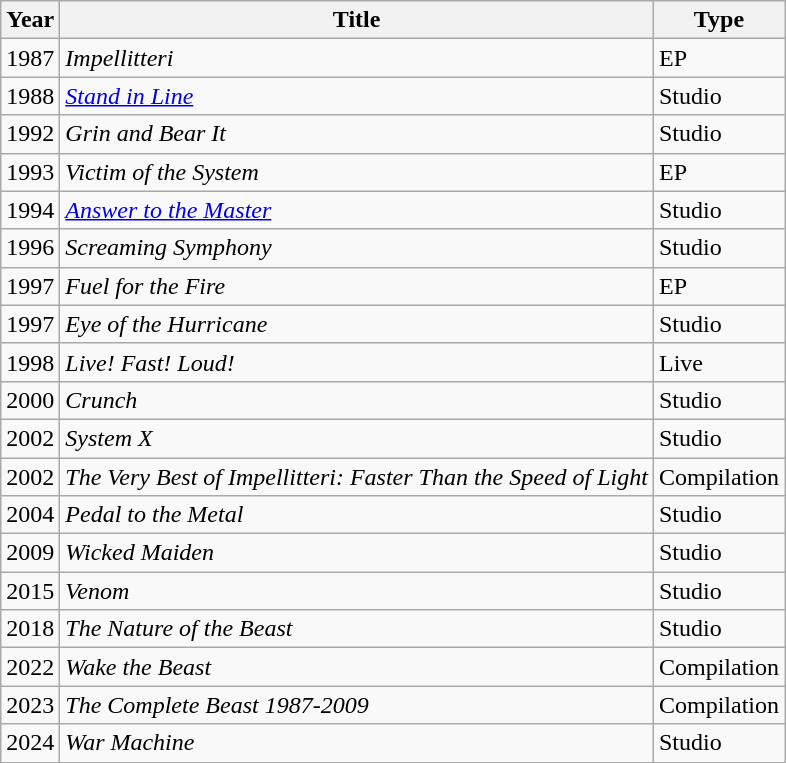<table class="wikitable">
<tr>
<th>Year</th>
<th>Title</th>
<th>Type</th>
</tr>
<tr>
<td>1987</td>
<td><em>Impellitteri</em></td>
<td>EP</td>
</tr>
<tr>
<td>1988</td>
<td><em><a href='#'>Stand in Line</a></em></td>
<td>Studio</td>
</tr>
<tr>
<td>1992</td>
<td><em>Grin and Bear It</em></td>
<td>Studio</td>
</tr>
<tr>
<td>1993</td>
<td><em>Victim of the System</em></td>
<td>EP</td>
</tr>
<tr>
<td>1994</td>
<td><em><a href='#'>Answer to the Master</a></em></td>
<td>Studio</td>
</tr>
<tr>
<td>1996</td>
<td><em>Screaming Symphony</em></td>
<td>Studio</td>
</tr>
<tr>
<td>1997</td>
<td><em>Fuel for the Fire</em></td>
<td>EP</td>
</tr>
<tr>
<td>1997</td>
<td><em>Eye of the Hurricane</em></td>
<td>Studio</td>
</tr>
<tr>
<td>1998</td>
<td><em>Live! Fast! Loud!</em></td>
<td>Live</td>
</tr>
<tr>
<td>2000</td>
<td><em>Crunch</em></td>
<td>Studio</td>
</tr>
<tr>
<td>2002</td>
<td><em>System X</em></td>
<td>Studio</td>
</tr>
<tr>
<td>2002</td>
<td><em>The Very Best of Impellitteri: Faster Than the Speed of Light</em></td>
<td>Compilation</td>
</tr>
<tr>
<td>2004</td>
<td><em>Pedal to the Metal</em></td>
<td>Studio</td>
</tr>
<tr>
<td>2009</td>
<td><em>Wicked Maiden</em></td>
<td>Studio</td>
</tr>
<tr>
<td>2015</td>
<td><em>Venom</em></td>
<td>Studio</td>
</tr>
<tr>
<td>2018</td>
<td><em>The Nature of the Beast</em></td>
<td>Studio</td>
</tr>
<tr>
<td>2022</td>
<td><em>Wake the Beast</em></td>
<td>Compilation</td>
</tr>
<tr>
<td>2023</td>
<td><em>The Complete Beast 1987-2009</em></td>
<td>Compilation</td>
</tr>
<tr>
<td>2024</td>
<td><em>War Machine</em></td>
<td>Studio</td>
</tr>
<tr>
</tr>
</table>
